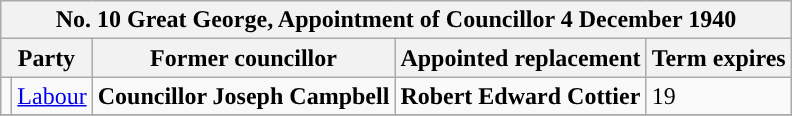<table class="wikitable">
<tr>
<th colspan="5"><strong>No. 10 Great George, Appointment of Councillor 4 December 1940</strong></th>
</tr>
<tr>
<th colspan="2">Party</th>
<th>Former councillor</th>
<th>Appointed replacement</th>
<th>Term expires</th>
</tr>
<tr>
<td style="background-color:"></td>
<td><a href='#'>Labour</a></td>
<td><strong>Councillor Joseph Campbell</strong></td>
<td><strong>Robert Edward Cottier</strong></td>
<td>19</td>
</tr>
<tr>
</tr>
</table>
